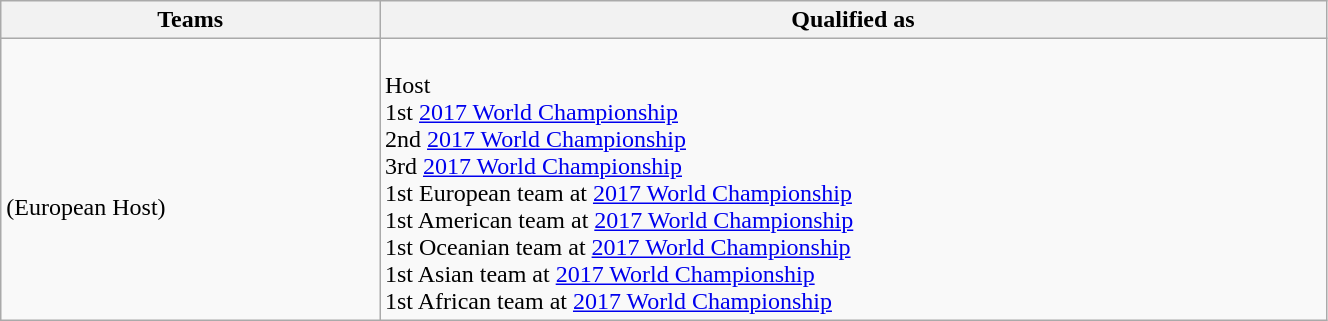<table class=wikitable width=70%>
<tr>
<th width=20%>Teams</th>
<th width=50%>Qualified as</th>
</tr>
<tr>
<td><br><br><br><br><br>(European Host)<br><br><br><br></td>
<td><br>Host<br>1st <a href='#'>2017 World Championship</a><br>2nd <a href='#'>2017 World Championship</a><br>3rd <a href='#'>2017 World Championship</a><br>1st European team at <a href='#'>2017 World Championship</a><br>1st American team at <a href='#'>2017 World Championship</a><br>1st Oceanian team at <a href='#'>2017 World Championship</a><br>1st Asian team at <a href='#'>2017 World Championship</a><br>1st African team at <a href='#'>2017 World Championship</a></td>
</tr>
</table>
